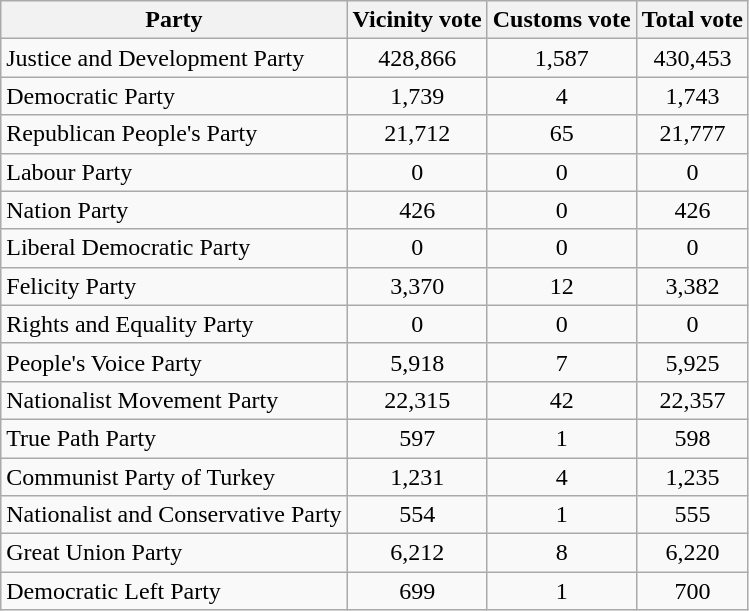<table class="wikitable sortable">
<tr>
<th style="text-align:center;">Party</th>
<th style="text-align:center;">Vicinity vote</th>
<th style="text-align:center;">Customs vote</th>
<th style="text-align:center;">Total vote</th>
</tr>
<tr>
<td>Justice and Development Party</td>
<td style="text-align:center;">428,866</td>
<td style="text-align:center;">1,587</td>
<td style="text-align:center;">430,453</td>
</tr>
<tr>
<td>Democratic Party</td>
<td style="text-align:center;">1,739</td>
<td style="text-align:center;">4</td>
<td style="text-align:center;">1,743</td>
</tr>
<tr>
<td>Republican People's Party</td>
<td style="text-align:center;">21,712</td>
<td style="text-align:center;">65</td>
<td style="text-align:center;">21,777</td>
</tr>
<tr>
<td>Labour Party</td>
<td style="text-align:center;">0</td>
<td style="text-align:center;">0</td>
<td style="text-align:center;">0</td>
</tr>
<tr>
<td>Nation Party</td>
<td style="text-align:center;">426</td>
<td style="text-align:center;">0</td>
<td style="text-align:center;">426</td>
</tr>
<tr>
<td>Liberal Democratic Party</td>
<td style="text-align:center;">0</td>
<td style="text-align:center;">0</td>
<td style="text-align:center;">0</td>
</tr>
<tr>
<td>Felicity Party</td>
<td style="text-align:center;">3,370</td>
<td style="text-align:center;">12</td>
<td style="text-align:center;">3,382</td>
</tr>
<tr>
<td>Rights and Equality Party</td>
<td style="text-align:center;">0</td>
<td style="text-align:center;">0</td>
<td style="text-align:center;">0</td>
</tr>
<tr>
<td>People's Voice Party</td>
<td style="text-align:center;">5,918</td>
<td style="text-align:center;">7</td>
<td style="text-align:center;">5,925</td>
</tr>
<tr>
<td>Nationalist Movement Party</td>
<td style="text-align:center;">22,315</td>
<td style="text-align:center;">42</td>
<td style="text-align:center;">22,357</td>
</tr>
<tr>
<td>True Path Party</td>
<td style="text-align:center;">597</td>
<td style="text-align:center;">1</td>
<td style="text-align:center;">598</td>
</tr>
<tr>
<td>Communist Party of Turkey</td>
<td style="text-align:center;">1,231</td>
<td style="text-align:center;">4</td>
<td style="text-align:center;">1,235</td>
</tr>
<tr>
<td>Nationalist and Conservative Party</td>
<td style="text-align:center;">554</td>
<td style="text-align:center;">1</td>
<td style="text-align:center;">555</td>
</tr>
<tr>
<td>Great Union Party</td>
<td style="text-align:center;">6,212</td>
<td style="text-align:center;">8</td>
<td style="text-align:center;">6,220</td>
</tr>
<tr>
<td>Democratic Left Party</td>
<td style="text-align:center;">699</td>
<td style="text-align:center;">1</td>
<td style="text-align:center;">700</td>
</tr>
</table>
